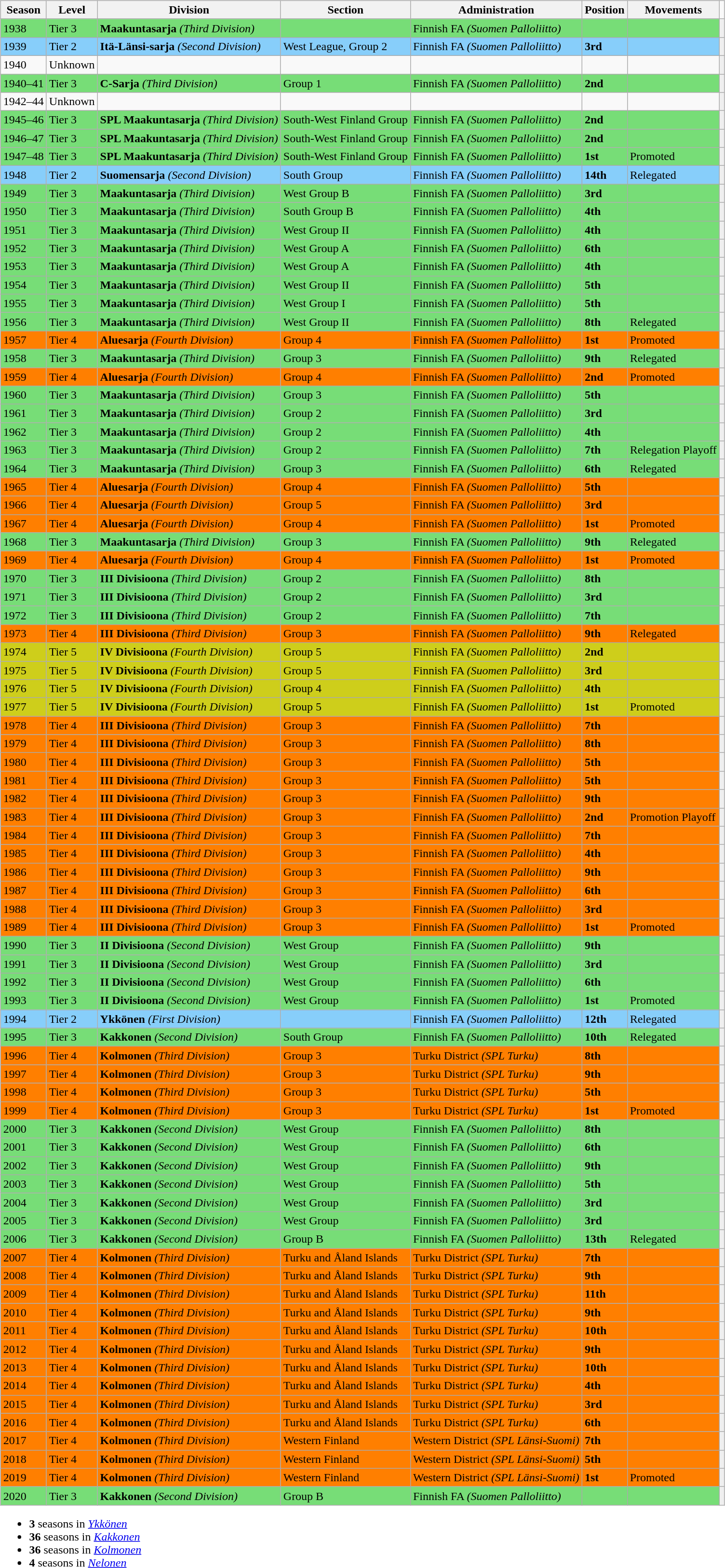<table>
<tr>
<td valign="top" width=0%><br><table class="wikitable">
<tr style="background:#f0f6fa;">
<th><strong>Season</strong></th>
<th><strong>Level</strong></th>
<th><strong>Division</strong></th>
<th><strong>Section</strong></th>
<th><strong>Administration</strong></th>
<th><strong>Position</strong></th>
<th><strong>Movements</strong></th>
</tr>
<tr>
<td style="background:#77DD77;">1938</td>
<td style="background:#77DD77;">Tier 3</td>
<td style="background:#77DD77;"><strong>Maakuntasarja</strong> <em>(Third Division)</em></td>
<td style="background:#77DD77;"></td>
<td style="background:#77DD77;">Finnish FA <em>(Suomen Palloliitto)</em></td>
<td style="background:#77DD77;"></td>
<td style="background:#77DD77;"></td>
<th style="background:#efefef;"></th>
</tr>
<tr>
<td style="background:#87CEFA;">1939</td>
<td style="background:#87CEFA;">Tier 2</td>
<td style="background:#87CEFA;"><strong>Itä-Länsi-sarja</strong> <em>(Second Division)</em></td>
<td style="background:#87CEFA;">West League, Group 2</td>
<td style="background:#87CEFA;">Finnish FA <em>(Suomen Palloliitto)</em></td>
<td style="background:#87CEFA;"><strong>3rd</strong></td>
<td style="background:#87CEFA;"></td>
<th style="background:#efefef;"></th>
</tr>
<tr>
<td>1940</td>
<td>Unknown</td>
<td></td>
<td></td>
<td></td>
<td></td>
<td></td>
<th style="background:#efefef;"></th>
</tr>
<tr>
<td style="background:#77DD77;">1940–41</td>
<td style="background:#77DD77;">Tier 3</td>
<td style="background:#77DD77;"><strong>C-Sarja</strong> <em>(Third Division)</em></td>
<td style="background:#77DD77;">Group 1</td>
<td style="background:#77DD77;">Finnish FA <em>(Suomen Palloliitto)</em></td>
<td style="background:#77DD77;"><strong>2nd</strong></td>
<td style="background:#77DD77;"></td>
<th style="background:#efefef;"></th>
</tr>
<tr>
<td>1942–44</td>
<td>Unknown</td>
<td></td>
<td></td>
<td></td>
<td></td>
<td></td>
<th style="background:#efefef;"></th>
</tr>
<tr>
<td style="background:#77DD77;">1945–46</td>
<td style="background:#77DD77;">Tier 3</td>
<td style="background:#77DD77;"><strong>SPL Maakuntasarja</strong> <em>(Third Division)</em></td>
<td style="background:#77DD77;">South-West Finland Group</td>
<td style="background:#77DD77;">Finnish FA <em>(Suomen Palloliitto)</em></td>
<td style="background:#77DD77;"><strong>2nd</strong></td>
<td style="background:#77DD77;"></td>
<th style="background:#efefef;"></th>
</tr>
<tr>
<td style="background:#77DD77;">1946–47</td>
<td style="background:#77DD77;">Tier 3</td>
<td style="background:#77DD77;"><strong>SPL Maakuntasarja</strong> <em>(Third Division)</em></td>
<td style="background:#77DD77;">South-West Finland Group</td>
<td style="background:#77DD77;">Finnish FA <em>(Suomen Palloliitto)</em></td>
<td style="background:#77DD77;"><strong>2nd</strong></td>
<td style="background:#77DD77;"></td>
<th style="background:#efefef;"></th>
</tr>
<tr>
<td style="background:#77DD77;">1947–48</td>
<td style="background:#77DD77;">Tier 3</td>
<td style="background:#77DD77;"><strong>SPL Maakuntasarja</strong> <em>(Third Division)</em></td>
<td style="background:#77DD77;">South-West Finland Group</td>
<td style="background:#77DD77;">Finnish FA <em>(Suomen Palloliitto)</em></td>
<td style="background:#77DD77;"><strong>1st</strong></td>
<td style="background:#77DD77;">Promoted</td>
<th style="background:#efefef;"></th>
</tr>
<tr>
<td style="background:#87CEFA;">1948</td>
<td style="background:#87CEFA;">Tier 2</td>
<td style="background:#87CEFA;"><strong>Suomensarja</strong> <em>(Second Division)</em></td>
<td style="background:#87CEFA;">South Group</td>
<td style="background:#87CEFA;">Finnish FA <em>(Suomen Palloliitto)</em></td>
<td style="background:#87CEFA;"><strong>14th</strong></td>
<td style="background:#87CEFA;">Relegated</td>
<th style="background:#efefef;"></th>
</tr>
<tr>
<td style="background:#77DD77;">1949</td>
<td style="background:#77DD77;">Tier 3</td>
<td style="background:#77DD77;"><strong>Maakuntasarja</strong> <em>(Third Division)</em></td>
<td style="background:#77DD77;">West Group B</td>
<td style="background:#77DD77;">Finnish FA <em>(Suomen Palloliitto)</em></td>
<td style="background:#77DD77;"><strong>3rd</strong></td>
<td style="background:#77DD77;"></td>
<th style="background:#efefef;"></th>
</tr>
<tr>
<td style="background:#77DD77;">1950</td>
<td style="background:#77DD77;">Tier 3</td>
<td style="background:#77DD77;"><strong>Maakuntasarja</strong> <em>(Third Division)</em></td>
<td style="background:#77DD77;">South Group B</td>
<td style="background:#77DD77;">Finnish FA <em>(Suomen Palloliitto)</em></td>
<td style="background:#77DD77;"><strong>4th</strong></td>
<td style="background:#77DD77;"></td>
<th style="background:#efefef;"></th>
</tr>
<tr>
<td style="background:#77DD77;">1951</td>
<td style="background:#77DD77;">Tier 3</td>
<td style="background:#77DD77;"><strong>Maakuntasarja</strong> <em>(Third Division)</em></td>
<td style="background:#77DD77;">West Group II</td>
<td style="background:#77DD77;">Finnish FA <em>(Suomen Palloliitto)</em></td>
<td style="background:#77DD77;"><strong>4th</strong></td>
<td style="background:#77DD77;"></td>
<th style="background:#efefef;"></th>
</tr>
<tr>
<td style="background:#77DD77;">1952</td>
<td style="background:#77DD77;">Tier 3</td>
<td style="background:#77DD77;"><strong>Maakuntasarja</strong> <em>(Third Division)</em></td>
<td style="background:#77DD77;">West Group A</td>
<td style="background:#77DD77;">Finnish FA <em>(Suomen Palloliitto)</em></td>
<td style="background:#77DD77;"><strong>6th</strong></td>
<td style="background:#77DD77;"></td>
<th style="background:#efefef;"></th>
</tr>
<tr>
<td style="background:#77DD77;">1953</td>
<td style="background:#77DD77;">Tier 3</td>
<td style="background:#77DD77;"><strong>Maakuntasarja</strong> <em>(Third Division)</em></td>
<td style="background:#77DD77;">West Group A</td>
<td style="background:#77DD77;">Finnish FA <em>(Suomen Palloliitto)</em></td>
<td style="background:#77DD77;"><strong>4th</strong></td>
<td style="background:#77DD77;"></td>
<th style="background:#efefef;"></th>
</tr>
<tr>
<td style="background:#77DD77;">1954</td>
<td style="background:#77DD77;">Tier 3</td>
<td style="background:#77DD77;"><strong>Maakuntasarja</strong> <em>(Third Division)</em></td>
<td style="background:#77DD77;">West Group II</td>
<td style="background:#77DD77;">Finnish FA <em>(Suomen Palloliitto)</em></td>
<td style="background:#77DD77;"><strong>5th</strong></td>
<td style="background:#77DD77;"></td>
<th style="background:#efefef;"></th>
</tr>
<tr>
<td style="background:#77DD77;">1955</td>
<td style="background:#77DD77;">Tier 3</td>
<td style="background:#77DD77;"><strong>Maakuntasarja</strong> <em>(Third Division)</em></td>
<td style="background:#77DD77;">West Group I</td>
<td style="background:#77DD77;">Finnish FA <em>(Suomen Palloliitto)</em></td>
<td style="background:#77DD77;"><strong>5th</strong></td>
<td style="background:#77DD77;"></td>
<th style="background:#efefef;"></th>
</tr>
<tr>
<td style="background:#77DD77;">1956</td>
<td style="background:#77DD77;">Tier 3</td>
<td style="background:#77DD77;"><strong>Maakuntasarja</strong> <em>(Third Division)</em></td>
<td style="background:#77DD77;">West Group II</td>
<td style="background:#77DD77;">Finnish FA <em>(Suomen Palloliitto)</em></td>
<td style="background:#77DD77;"><strong>8th</strong></td>
<td style="background:#77DD77;">Relegated</td>
<th style="background:#efefef;"></th>
</tr>
<tr>
<td style="background:#FF7F00;">1957</td>
<td style="background:#FF7F00;">Tier 4</td>
<td style="background:#FF7F00;"><strong>Aluesarja</strong> <em>(Fourth Division)</em></td>
<td style="background:#FF7F00;">Group 4</td>
<td style="background:#FF7F00;">Finnish FA <em>(Suomen Palloliitto)</em></td>
<td style="background:#FF7F00;"><strong>1st</strong></td>
<td style="background:#FF7F00;">Promoted</td>
<th style="background:#efefef;"></th>
</tr>
<tr>
<td style="background:#77DD77;">1958</td>
<td style="background:#77DD77;">Tier 3</td>
<td style="background:#77DD77;"><strong>Maakuntasarja</strong> <em>(Third Division)</em></td>
<td style="background:#77DD77;">Group 3</td>
<td style="background:#77DD77;">Finnish FA <em>(Suomen Palloliitto)</em></td>
<td style="background:#77DD77;"><strong>9th</strong></td>
<td style="background:#77DD77;">Relegated</td>
<th style="background:#efefef;"></th>
</tr>
<tr>
<td style="background:#FF7F00;">1959</td>
<td style="background:#FF7F00;">Tier 4</td>
<td style="background:#FF7F00;"><strong>Aluesarja</strong> <em>(Fourth Division)</em></td>
<td style="background:#FF7F00;">Group 4</td>
<td style="background:#FF7F00;">Finnish FA <em>(Suomen Palloliitto)</em></td>
<td style="background:#FF7F00;"><strong>2nd</strong></td>
<td style="background:#FF7F00;">Promoted</td>
<th style="background:#efefef;"></th>
</tr>
<tr>
<td style="background:#77DD77;">1960</td>
<td style="background:#77DD77;">Tier 3</td>
<td style="background:#77DD77;"><strong>Maakuntasarja</strong> <em>(Third Division)</em></td>
<td style="background:#77DD77;">Group 3</td>
<td style="background:#77DD77;">Finnish FA <em>(Suomen Palloliitto)</em></td>
<td style="background:#77DD77;"><strong>5th</strong></td>
<td style="background:#77DD77;"></td>
<th style="background:#efefef;"></th>
</tr>
<tr>
<td style="background:#77DD77;">1961</td>
<td style="background:#77DD77;">Tier 3</td>
<td style="background:#77DD77;"><strong>Maakuntasarja</strong> <em>(Third Division)</em></td>
<td style="background:#77DD77;">Group 2</td>
<td style="background:#77DD77;">Finnish FA <em>(Suomen Palloliitto)</em></td>
<td style="background:#77DD77;"><strong>3rd</strong></td>
<td style="background:#77DD77;"></td>
<th style="background:#efefef;"></th>
</tr>
<tr>
<td style="background:#77DD77;">1962</td>
<td style="background:#77DD77;">Tier 3</td>
<td style="background:#77DD77;"><strong>Maakuntasarja</strong> <em>(Third Division)</em></td>
<td style="background:#77DD77;">Group 2</td>
<td style="background:#77DD77;">Finnish FA <em>(Suomen Palloliitto)</em></td>
<td style="background:#77DD77;"><strong>4th</strong></td>
<td style="background:#77DD77;"></td>
<th style="background:#efefef;"></th>
</tr>
<tr>
<td style="background:#77DD77;">1963</td>
<td style="background:#77DD77;">Tier 3</td>
<td style="background:#77DD77;"><strong>Maakuntasarja</strong> <em>(Third Division)</em></td>
<td style="background:#77DD77;">Group 2</td>
<td style="background:#77DD77;">Finnish FA <em>(Suomen Palloliitto)</em></td>
<td style="background:#77DD77;"><strong>7th</strong></td>
<td style="background:#77DD77;">Relegation Playoff</td>
<th style="background:#efefef;"></th>
</tr>
<tr>
<td style="background:#77DD77;">1964</td>
<td style="background:#77DD77;">Tier 3</td>
<td style="background:#77DD77;"><strong>Maakuntasarja</strong> <em>(Third Division)</em></td>
<td style="background:#77DD77;">Group 3</td>
<td style="background:#77DD77;">Finnish FA <em>(Suomen Palloliitto)</em></td>
<td style="background:#77DD77;"><strong>6th</strong></td>
<td style="background:#77DD77;">Relegated</td>
<th style="background:#efefef;"></th>
</tr>
<tr>
<td style="background:#FF7F00;">1965</td>
<td style="background:#FF7F00;">Tier 4</td>
<td style="background:#FF7F00;"><strong>Aluesarja</strong> <em>(Fourth Division)</em></td>
<td style="background:#FF7F00;">Group 4</td>
<td style="background:#FF7F00;">Finnish FA <em>(Suomen Palloliitto)</em></td>
<td style="background:#FF7F00;"><strong>5th</strong></td>
<td style="background:#FF7F00;"></td>
<th style="background:#efefef;"></th>
</tr>
<tr>
<td style="background:#FF7F00;">1966</td>
<td style="background:#FF7F00;">Tier 4</td>
<td style="background:#FF7F00;"><strong>Aluesarja</strong> <em>(Fourth Division)</em></td>
<td style="background:#FF7F00;">Group 5</td>
<td style="background:#FF7F00;">Finnish FA <em>(Suomen Palloliitto)</em></td>
<td style="background:#FF7F00;"><strong>3rd</strong></td>
<td style="background:#FF7F00;"></td>
<th style="background:#efefef;"></th>
</tr>
<tr>
<td style="background:#FF7F00;">1967</td>
<td style="background:#FF7F00;">Tier 4</td>
<td style="background:#FF7F00;"><strong>Aluesarja</strong> <em>(Fourth Division)</em></td>
<td style="background:#FF7F00;">Group 4</td>
<td style="background:#FF7F00;">Finnish FA <em>(Suomen Palloliitto)</em></td>
<td style="background:#FF7F00;"><strong>1st</strong></td>
<td style="background:#FF7F00;">Promoted</td>
<th style="background:#efefef;"></th>
</tr>
<tr>
<td style="background:#77DD77;">1968</td>
<td style="background:#77DD77;">Tier 3</td>
<td style="background:#77DD77;"><strong>Maakuntasarja</strong> <em>(Third Division)</em></td>
<td style="background:#77DD77;">Group 3</td>
<td style="background:#77DD77;">Finnish FA <em>(Suomen Palloliitto)</em></td>
<td style="background:#77DD77;"><strong>9th</strong></td>
<td style="background:#77DD77;">Relegated</td>
<th style="background:#efefef;"></th>
</tr>
<tr>
<td style="background:#FF7F00;">1969</td>
<td style="background:#FF7F00;">Tier 4</td>
<td style="background:#FF7F00;"><strong>Aluesarja</strong> <em>(Fourth Division)</em></td>
<td style="background:#FF7F00;">Group 4</td>
<td style="background:#FF7F00;">Finnish FA <em>(Suomen Palloliitto)</em></td>
<td style="background:#FF7F00;"><strong>1st</strong></td>
<td style="background:#FF7F00;">Promoted</td>
<th style="background:#efefef;"></th>
</tr>
<tr>
<td style="background:#77DD77;">1970</td>
<td style="background:#77DD77;">Tier 3</td>
<td style="background:#77DD77;"><strong>III Divisioona</strong> <em>(Third Division)</em></td>
<td style="background:#77DD77;">Group 2</td>
<td style="background:#77DD77;">Finnish FA <em>(Suomen Palloliitto)</em></td>
<td style="background:#77DD77;"><strong>8th</strong></td>
<td style="background:#77DD77;"></td>
<th style="background:#efefef;"></th>
</tr>
<tr>
<td style="background:#77DD77;">1971</td>
<td style="background:#77DD77;">Tier 3</td>
<td style="background:#77DD77;"><strong>III Divisioona</strong> <em>(Third Division)</em></td>
<td style="background:#77DD77;">Group 2</td>
<td style="background:#77DD77;">Finnish FA <em>(Suomen Palloliitto)</em></td>
<td style="background:#77DD77;"><strong>3rd</strong></td>
<td style="background:#77DD77;"></td>
<th style="background:#efefef;"></th>
</tr>
<tr>
<td style="background:#77DD77;">1972</td>
<td style="background:#77DD77;">Tier 3</td>
<td style="background:#77DD77;"><strong>III Divisioona</strong> <em>(Third Division)</em></td>
<td style="background:#77DD77;">Group 2</td>
<td style="background:#77DD77;">Finnish FA <em>(Suomen Palloliitto)</em></td>
<td style="background:#77DD77;"><strong>7th</strong></td>
<td style="background:#77DD77;"></td>
<th style="background:#efefef;"></th>
</tr>
<tr>
<td style="background:#FF7F00;">1973</td>
<td style="background:#FF7F00;">Tier 4</td>
<td style="background:#FF7F00;"><strong>III Divisioona</strong> <em>(Third Division)</em></td>
<td style="background:#FF7F00;">Group 3</td>
<td style="background:#FF7F00;">Finnish FA <em>(Suomen Palloliitto)</em></td>
<td style="background:#FF7F00;"><strong>9th</strong></td>
<td style="background:#FF7F00;">Relegated</td>
<th style="background:#efefef;"></th>
</tr>
<tr>
<td style="background:#CECE1B;">1974</td>
<td style="background:#CECE1B;">Tier 5</td>
<td style="background:#CECE1B;"><strong>IV Divisioona</strong> <em>(Fourth Division)</em></td>
<td style="background:#CECE1B;">Group 5</td>
<td style="background:#CECE1B;">Finnish FA <em>(Suomen Palloliitto)</em></td>
<td style="background:#CECE1B;"><strong>2nd</strong></td>
<td style="background:#CECE1B;"></td>
<th style="background:#efefef;"></th>
</tr>
<tr>
<td style="background:#CECE1B;">1975</td>
<td style="background:#CECE1B;">Tier 5</td>
<td style="background:#CECE1B;"><strong>IV Divisioona</strong> <em>(Fourth Division)</em></td>
<td style="background:#CECE1B;">Group 5</td>
<td style="background:#CECE1B;">Finnish FA <em>(Suomen Palloliitto)</em></td>
<td style="background:#CECE1B;"><strong>3rd</strong></td>
<td style="background:#CECE1B;"></td>
<th style="background:#efefef;"></th>
</tr>
<tr>
<td style="background:#CECE1B;">1976</td>
<td style="background:#CECE1B;">Tier 5</td>
<td style="background:#CECE1B;"><strong>IV Divisioona</strong> <em>(Fourth Division)</em></td>
<td style="background:#CECE1B;">Group 4</td>
<td style="background:#CECE1B;">Finnish FA <em>(Suomen Palloliitto)</em></td>
<td style="background:#CECE1B;"><strong>4th</strong></td>
<td style="background:#CECE1B;"></td>
<th style="background:#efefef;"></th>
</tr>
<tr>
<td style="background:#CECE1B;">1977</td>
<td style="background:#CECE1B;">Tier 5</td>
<td style="background:#CECE1B;"><strong>IV Divisioona</strong> <em>(Fourth Division)</em></td>
<td style="background:#CECE1B;">Group 5</td>
<td style="background:#CECE1B;">Finnish FA <em>(Suomen Palloliitto)</em></td>
<td style="background:#CECE1B;"><strong>1st</strong></td>
<td style="background:#CECE1B;">Promoted</td>
<th style="background:#efefef;"></th>
</tr>
<tr>
<td style="background:#FF7F00;">1978</td>
<td style="background:#FF7F00;">Tier 4</td>
<td style="background:#FF7F00;"><strong>III Divisioona</strong> <em>(Third Division)</em></td>
<td style="background:#FF7F00;">Group 3</td>
<td style="background:#FF7F00;">Finnish FA <em>(Suomen Palloliitto)</em></td>
<td style="background:#FF7F00;"><strong>7th</strong></td>
<td style="background:#FF7F00;"></td>
<th style="background:#efefef;"></th>
</tr>
<tr>
<td style="background:#FF7F00;">1979</td>
<td style="background:#FF7F00;">Tier 4</td>
<td style="background:#FF7F00;"><strong>III Divisioona</strong> <em>(Third Division)</em></td>
<td style="background:#FF7F00;">Group 3</td>
<td style="background:#FF7F00;">Finnish FA <em>(Suomen Palloliitto)</em></td>
<td style="background:#FF7F00;"><strong>8th</strong></td>
<td style="background:#FF7F00;"></td>
<th style="background:#efefef;"></th>
</tr>
<tr>
<td style="background:#FF7F00;">1980</td>
<td style="background:#FF7F00;">Tier 4</td>
<td style="background:#FF7F00;"><strong>III Divisioona</strong> <em>(Third Division)</em></td>
<td style="background:#FF7F00;">Group 3</td>
<td style="background:#FF7F00;">Finnish FA <em>(Suomen Palloliitto)</em></td>
<td style="background:#FF7F00;"><strong>5th</strong></td>
<td style="background:#FF7F00;"></td>
<th style="background:#efefef;"></th>
</tr>
<tr>
<td style="background:#FF7F00;">1981</td>
<td style="background:#FF7F00;">Tier 4</td>
<td style="background:#FF7F00;"><strong>III Divisioona</strong> <em>(Third Division)</em></td>
<td style="background:#FF7F00;">Group 3</td>
<td style="background:#FF7F00;">Finnish FA <em>(Suomen Palloliitto)</em></td>
<td style="background:#FF7F00;"><strong>5th</strong></td>
<td style="background:#FF7F00;"></td>
<th style="background:#efefef;"></th>
</tr>
<tr>
<td style="background:#FF7F00;">1982</td>
<td style="background:#FF7F00;">Tier 4</td>
<td style="background:#FF7F00;"><strong>III Divisioona</strong> <em>(Third Division)</em></td>
<td style="background:#FF7F00;">Group 3</td>
<td style="background:#FF7F00;">Finnish FA <em>(Suomen Palloliitto)</em></td>
<td style="background:#FF7F00;"><strong>9th</strong></td>
<td style="background:#FF7F00;"></td>
<th style="background:#efefef;"></th>
</tr>
<tr>
<td style="background:#FF7F00;">1983</td>
<td style="background:#FF7F00;">Tier 4</td>
<td style="background:#FF7F00;"><strong>III Divisioona</strong> <em>(Third Division)</em></td>
<td style="background:#FF7F00;">Group 3</td>
<td style="background:#FF7F00;">Finnish FA <em>(Suomen Palloliitto)</em></td>
<td style="background:#FF7F00;"><strong>2nd</strong></td>
<td style="background:#FF7F00;">Promotion Playoff</td>
<th style="background:#efefef;"></th>
</tr>
<tr>
<td style="background:#FF7F00;">1984</td>
<td style="background:#FF7F00;">Tier 4</td>
<td style="background:#FF7F00;"><strong>III Divisioona</strong> <em>(Third Division)</em></td>
<td style="background:#FF7F00;">Group 3</td>
<td style="background:#FF7F00;">Finnish FA <em>(Suomen Palloliitto)</em></td>
<td style="background:#FF7F00;"><strong>7th</strong></td>
<td style="background:#FF7F00;"></td>
<th style="background:#efefef;"></th>
</tr>
<tr>
<td style="background:#FF7F00;">1985</td>
<td style="background:#FF7F00;">Tier 4</td>
<td style="background:#FF7F00;"><strong>III Divisioona</strong> <em>(Third Division)</em></td>
<td style="background:#FF7F00;">Group 3</td>
<td style="background:#FF7F00;">Finnish FA <em>(Suomen Palloliitto)</em></td>
<td style="background:#FF7F00;"><strong>4th</strong></td>
<td style="background:#FF7F00;"></td>
<th style="background:#efefef;"></th>
</tr>
<tr>
<td style="background:#FF7F00;">1986</td>
<td style="background:#FF7F00;">Tier 4</td>
<td style="background:#FF7F00;"><strong>III Divisioona</strong> <em>(Third Division)</em></td>
<td style="background:#FF7F00;">Group 3</td>
<td style="background:#FF7F00;">Finnish FA <em>(Suomen Palloliitto)</em></td>
<td style="background:#FF7F00;"><strong>9th</strong></td>
<td style="background:#FF7F00;"></td>
<th style="background:#efefef;"></th>
</tr>
<tr>
<td style="background:#FF7F00;">1987</td>
<td style="background:#FF7F00;">Tier 4</td>
<td style="background:#FF7F00;"><strong>III Divisioona</strong> <em>(Third Division)</em></td>
<td style="background:#FF7F00;">Group 3</td>
<td style="background:#FF7F00;">Finnish FA <em>(Suomen Palloliitto)</em></td>
<td style="background:#FF7F00;"><strong>6th</strong></td>
<td style="background:#FF7F00;"></td>
<th style="background:#efefef;"></th>
</tr>
<tr>
<td style="background:#FF7F00;">1988</td>
<td style="background:#FF7F00;">Tier 4</td>
<td style="background:#FF7F00;"><strong>III Divisioona</strong> <em>(Third Division)</em></td>
<td style="background:#FF7F00;">Group 3</td>
<td style="background:#FF7F00;">Finnish FA <em>(Suomen Palloliitto)</em></td>
<td style="background:#FF7F00;"><strong>3rd</strong></td>
<td style="background:#FF7F00;"></td>
<th style="background:#efefef;"></th>
</tr>
<tr>
<td style="background:#FF7F00;">1989</td>
<td style="background:#FF7F00;">Tier 4</td>
<td style="background:#FF7F00;"><strong>III Divisioona</strong> <em>(Third Division)</em></td>
<td style="background:#FF7F00;">Group 3</td>
<td style="background:#FF7F00;">Finnish FA <em>(Suomen Palloliitto)</em></td>
<td style="background:#FF7F00;"><strong>1st</strong></td>
<td style="background:#FF7F00;">Promoted</td>
<th style="background:#efefef;"></th>
</tr>
<tr>
<td style="background:#77DD77;">1990</td>
<td style="background:#77DD77;">Tier 3</td>
<td style="background:#77DD77;"><strong>II Divisioona</strong> <em>(Second Division)</em></td>
<td style="background:#77DD77;">West Group</td>
<td style="background:#77DD77;">Finnish FA <em>(Suomen Palloliitto)</em></td>
<td style="background:#77DD77;"><strong>9th</strong></td>
<td style="background:#77DD77;"></td>
<th style="background:#efefef;"></th>
</tr>
<tr>
<td style="background:#77DD77;">1991</td>
<td style="background:#77DD77;">Tier 3</td>
<td style="background:#77DD77;"><strong>II Divisioona</strong> <em>(Second Division)</em></td>
<td style="background:#77DD77;">West Group</td>
<td style="background:#77DD77;">Finnish FA <em>(Suomen Palloliitto)</em></td>
<td style="background:#77DD77;"><strong>3rd</strong></td>
<td style="background:#77DD77;"></td>
<th style="background:#efefef;"></th>
</tr>
<tr>
<td style="background:#77DD77;">1992</td>
<td style="background:#77DD77;">Tier 3</td>
<td style="background:#77DD77;"><strong>II Divisioona</strong> <em>(Second Division)</em></td>
<td style="background:#77DD77;">West Group</td>
<td style="background:#77DD77;">Finnish FA <em>(Suomen Palloliitto)</em></td>
<td style="background:#77DD77;"><strong>6th</strong></td>
<td style="background:#77DD77;"></td>
<th style="background:#efefef;"></th>
</tr>
<tr>
<td style="background:#77DD77;">1993</td>
<td style="background:#77DD77;">Tier 3</td>
<td style="background:#77DD77;"><strong>II Divisioona</strong> <em>(Second Division)</em></td>
<td style="background:#77DD77;">West Group</td>
<td style="background:#77DD77;">Finnish FA <em>(Suomen Palloliitto)</em></td>
<td style="background:#77DD77;"><strong>1st</strong></td>
<td style="background:#77DD77;">Promoted</td>
<th style="background:#efefef;"></th>
</tr>
<tr>
<td style="background:#87CEFA;">1994</td>
<td style="background:#87CEFA;">Tier 2</td>
<td style="background:#87CEFA;"><strong>Ykkönen</strong> <em>(First Division)</em></td>
<td style="background:#87CEFA;"></td>
<td style="background:#87CEFA;">Finnish FA <em>(Suomen Palloliitto)</em></td>
<td style="background:#87CEFA;"><strong>12th</strong></td>
<td style="background:#87CEFA;">Relegated</td>
<th style="background:#efefef;"></th>
</tr>
<tr>
<td style="background:#77DD77;">1995</td>
<td style="background:#77DD77;">Tier 3</td>
<td style="background:#77DD77;"><strong>Kakkonen</strong> <em>(Second Division)</em></td>
<td style="background:#77DD77;">South Group</td>
<td style="background:#77DD77;">Finnish FA <em>(Suomen Palloliitto)</em></td>
<td style="background:#77DD77;"><strong>10th</strong></td>
<td style="background:#77DD77;">Relegated</td>
<th style="background:#efefef;"></th>
</tr>
<tr>
<td style="background:#FF7F00;">1996</td>
<td style="background:#FF7F00;">Tier 4</td>
<td style="background:#FF7F00;"><strong>Kolmonen</strong> <em>(Third Division)</em></td>
<td style="background:#FF7F00;">Group 3</td>
<td style="background:#FF7F00;">Turku District <em>(SPL Turku)</em></td>
<td style="background:#FF7F00;"><strong>8th</strong></td>
<td style="background:#FF7F00;"></td>
<th style="background:#efefef;"></th>
</tr>
<tr>
<td style="background:#FF7F00;">1997</td>
<td style="background:#FF7F00;">Tier 4</td>
<td style="background:#FF7F00;"><strong>Kolmonen</strong> <em>(Third Division)</em></td>
<td style="background:#FF7F00;">Group 3</td>
<td style="background:#FF7F00;">Turku District <em>(SPL Turku)</em></td>
<td style="background:#FF7F00;"><strong>9th</strong></td>
<td style="background:#FF7F00;"></td>
<th style="background:#efefef;"></th>
</tr>
<tr>
<td style="background:#FF7F00;">1998</td>
<td style="background:#FF7F00;">Tier 4</td>
<td style="background:#FF7F00;"><strong>Kolmonen</strong> <em>(Third Division)</em></td>
<td style="background:#FF7F00;">Group 3</td>
<td style="background:#FF7F00;">Turku District <em>(SPL Turku)</em></td>
<td style="background:#FF7F00;"><strong>5th</strong></td>
<td style="background:#FF7F00;"></td>
<th style="background:#efefef;"></th>
</tr>
<tr>
<td style="background:#FF7F00;">1999</td>
<td style="background:#FF7F00;">Tier 4</td>
<td style="background:#FF7F00;"><strong>Kolmonen</strong> <em>(Third Division)</em></td>
<td style="background:#FF7F00;">Group 3</td>
<td style="background:#FF7F00;">Turku District <em>(SPL Turku)</em></td>
<td style="background:#FF7F00;"><strong>1st</strong></td>
<td style="background:#FF7F00;">Promoted</td>
<th style="background:#efefef;"></th>
</tr>
<tr>
<td style="background:#77DD77;">2000</td>
<td style="background:#77DD77;">Tier 3</td>
<td style="background:#77DD77;"><strong>Kakkonen</strong> <em>(Second Division)</em></td>
<td style="background:#77DD77;">West Group</td>
<td style="background:#77DD77;">Finnish FA <em>(Suomen Palloliitto)</em></td>
<td style="background:#77DD77;"><strong>8th</strong></td>
<td style="background:#77DD77;"></td>
<th style="background:#efefef;"></th>
</tr>
<tr>
<td style="background:#77DD77;">2001</td>
<td style="background:#77DD77;">Tier 3</td>
<td style="background:#77DD77;"><strong>Kakkonen</strong> <em>(Second Division)</em></td>
<td style="background:#77DD77;">West Group</td>
<td style="background:#77DD77;">Finnish FA <em>(Suomen Palloliitto)</em></td>
<td style="background:#77DD77;"><strong>6th</strong></td>
<td style="background:#77DD77;"></td>
<th style="background:#efefef;"></th>
</tr>
<tr>
<td style="background:#77DD77;">2002</td>
<td style="background:#77DD77;">Tier 3</td>
<td style="background:#77DD77;"><strong>Kakkonen</strong> <em>(Second Division)</em></td>
<td style="background:#77DD77;">West Group</td>
<td style="background:#77DD77;">Finnish FA <em>(Suomen Palloliitto)</em></td>
<td style="background:#77DD77;"><strong>9th</strong></td>
<td style="background:#77DD77;"></td>
<th style="background:#efefef;"></th>
</tr>
<tr>
<td style="background:#77DD77;">2003</td>
<td style="background:#77DD77;">Tier 3</td>
<td style="background:#77DD77;"><strong>Kakkonen</strong> <em>(Second Division)</em></td>
<td style="background:#77DD77;">West Group</td>
<td style="background:#77DD77;">Finnish FA <em>(Suomen Palloliitto)</em></td>
<td style="background:#77DD77;"><strong>5th</strong></td>
<td style="background:#77DD77;"></td>
<th style="background:#efefef;"></th>
</tr>
<tr>
<td style="background:#77DD77;">2004</td>
<td style="background:#77DD77;">Tier 3</td>
<td style="background:#77DD77;"><strong>Kakkonen</strong> <em>(Second Division)</em></td>
<td style="background:#77DD77;">West Group</td>
<td style="background:#77DD77;">Finnish FA <em>(Suomen Palloliitto)</em></td>
<td style="background:#77DD77;"><strong>3rd</strong></td>
<td style="background:#77DD77;"></td>
<th style="background:#efefef;"></th>
</tr>
<tr>
<td style="background:#77DD77;">2005</td>
<td style="background:#77DD77;">Tier 3</td>
<td style="background:#77DD77;"><strong>Kakkonen</strong> <em>(Second Division)</em></td>
<td style="background:#77DD77;">West Group</td>
<td style="background:#77DD77;">Finnish FA <em>(Suomen Palloliitto)</em></td>
<td style="background:#77DD77;"><strong>3rd</strong></td>
<td style="background:#77DD77;"></td>
<th style="background:#efefef;"></th>
</tr>
<tr>
<td style="background:#77DD77;">2006</td>
<td style="background:#77DD77;">Tier 3</td>
<td style="background:#77DD77;"><strong>Kakkonen</strong> <em>(Second Division)</em></td>
<td style="background:#77DD77;">Group B</td>
<td style="background:#77DD77;">Finnish FA <em>(Suomen Palloliitto)</em></td>
<td style="background:#77DD77;"><strong>13th</strong></td>
<td style="background:#77DD77;">Relegated</td>
<th style="background:#efefef;"></th>
</tr>
<tr>
<td style="background:#FF7F00;">2007</td>
<td style="background:#FF7F00;">Tier 4</td>
<td style="background:#FF7F00;"><strong>Kolmonen</strong> <em>(Third Division)</em></td>
<td style="background:#FF7F00;">Turku and Åland Islands</td>
<td style="background:#FF7F00;">Turku District <em>(SPL Turku)</em></td>
<td style="background:#FF7F00;"><strong>7th</strong></td>
<td style="background:#FF7F00;"></td>
<th style="background:#efefef;"></th>
</tr>
<tr>
<td style="background:#FF7F00;">2008</td>
<td style="background:#FF7F00;">Tier 4</td>
<td style="background:#FF7F00;"><strong>Kolmonen</strong> <em>(Third Division)</em></td>
<td style="background:#FF7F00;">Turku and Åland Islands</td>
<td style="background:#FF7F00;">Turku District <em>(SPL Turku)</em></td>
<td style="background:#FF7F00;"><strong>9th</strong></td>
<td style="background:#FF7F00;"></td>
<th style="background:#efefef;"></th>
</tr>
<tr>
<td style="background:#FF7F00;">2009</td>
<td style="background:#FF7F00;">Tier 4</td>
<td style="background:#FF7F00;"><strong>Kolmonen</strong> <em>(Third Division)</em></td>
<td style="background:#FF7F00;">Turku and Åland Islands</td>
<td style="background:#FF7F00;">Turku District <em>(SPL Turku)</em></td>
<td style="background:#FF7F00;"><strong>11th</strong></td>
<td style="background:#FF7F00;"></td>
<th style="background:#efefef;"></th>
</tr>
<tr>
<td style="background:#FF7F00;">2010</td>
<td style="background:#FF7F00;">Tier 4</td>
<td style="background:#FF7F00;"><strong>Kolmonen</strong> <em>(Third Division)</em></td>
<td style="background:#FF7F00;">Turku and Åland Islands</td>
<td style="background:#FF7F00;">Turku District <em>(SPL Turku)</em></td>
<td style="background:#FF7F00;"><strong>9th</strong></td>
<td style="background:#FF7F00;"></td>
<th style="background:#efefef;"></th>
</tr>
<tr>
<td style="background:#FF7F00;">2011</td>
<td style="background:#FF7F00;">Tier 4</td>
<td style="background:#FF7F00;"><strong>Kolmonen</strong> <em>(Third Division)</em></td>
<td style="background:#FF7F00;">Turku and Åland Islands</td>
<td style="background:#FF7F00;">Turku District <em>(SPL Turku)</em></td>
<td style="background:#FF7F00;"><strong>10th</strong></td>
<td style="background:#FF7F00;"></td>
<th style="background:#efefef;"></th>
</tr>
<tr>
<td style="background:#FF7F00;">2012</td>
<td style="background:#FF7F00;">Tier 4</td>
<td style="background:#FF7F00;"><strong>Kolmonen</strong> <em>(Third Division)</em></td>
<td style="background:#FF7F00;">Turku and Åland Islands</td>
<td style="background:#FF7F00;">Turku District <em>(SPL Turku)</em></td>
<td style="background:#FF7F00;"><strong>9th</strong></td>
<td style="background:#FF7F00;"></td>
<th style="background:#efefef;"></th>
</tr>
<tr>
<td style="background:#FF7F00;">2013</td>
<td style="background:#FF7F00;">Tier 4</td>
<td style="background:#FF7F00;"><strong>Kolmonen</strong> <em>(Third Division)</em></td>
<td style="background:#FF7F00;">Turku and Åland Islands</td>
<td style="background:#FF7F00;">Turku District <em>(SPL Turku)</em></td>
<td style="background:#FF7F00;"><strong>10th</strong></td>
<td style="background:#FF7F00;"></td>
<th style="background:#efefef;"></th>
</tr>
<tr>
<td style="background:#FF7F00;">2014</td>
<td style="background:#FF7F00;">Tier 4</td>
<td style="background:#FF7F00;"><strong>Kolmonen</strong> <em>(Third Division)</em></td>
<td style="background:#FF7F00;">Turku and Åland Islands</td>
<td style="background:#FF7F00;">Turku District <em>(SPL Turku)</em></td>
<td style="background:#FF7F00;"><strong>4th</strong></td>
<td style="background:#FF7F00;"></td>
<th style="background:#efefef;"></th>
</tr>
<tr>
<td style="background:#FF7F00;">2015</td>
<td style="background:#FF7F00;">Tier 4</td>
<td style="background:#FF7F00;"><strong>Kolmonen</strong> <em>(Third Division)</em></td>
<td style="background:#FF7F00;">Turku and Åland Islands</td>
<td style="background:#FF7F00;">Turku District <em>(SPL Turku)</em></td>
<td style="background:#FF7F00;"><strong>3rd</strong></td>
<td style="background:#FF7F00;"></td>
<th style="background:#efefef;"></th>
</tr>
<tr>
<td style="background:#FF7F00;">2016</td>
<td style="background:#FF7F00;">Tier 4</td>
<td style="background:#FF7F00;"><strong>Kolmonen</strong> <em>(Third Division)</em></td>
<td style="background:#FF7F00;">Turku and Åland Islands</td>
<td style="background:#FF7F00;">Turku District <em>(SPL Turku)</em></td>
<td style="background:#FF7F00;"><strong>6th</strong></td>
<td style="background:#FF7F00;"></td>
<th style="background:#efefef;"></th>
</tr>
<tr>
<td style="background:#FF7F00;">2017</td>
<td style="background:#FF7F00;">Tier 4</td>
<td style="background:#FF7F00;"><strong>Kolmonen</strong> <em>(Third Division)</em></td>
<td style="background:#FF7F00;">Western Finland</td>
<td style="background:#FF7F00;">Western District <em>(SPL Länsi-Suomi)</em></td>
<td style="background:#FF7F00;"><strong>7th</strong></td>
<td style="background:#FF7F00;"></td>
<th style="background:#efefef;"></th>
</tr>
<tr>
<td style="background:#FF7F00;">2018</td>
<td style="background:#FF7F00;">Tier 4</td>
<td style="background:#FF7F00;"><strong>Kolmonen</strong> <em>(Third Division)</em></td>
<td style="background:#FF7F00;">Western Finland</td>
<td style="background:#FF7F00;">Western District <em>(SPL Länsi-Suomi)</em></td>
<td style="background:#FF7F00;"><strong>5th</strong></td>
<td style="background:#FF7F00;"></td>
<th style="background:#efefef;"></th>
</tr>
<tr>
<td style="background:#FF7F00;">2019</td>
<td style="background:#FF7F00;">Tier 4</td>
<td style="background:#FF7F00;"><strong>Kolmonen</strong> <em>(Third Division)</em></td>
<td style="background:#FF7F00;">Western Finland</td>
<td style="background:#FF7F00;">Western District <em>(SPL Länsi-Suomi)</em></td>
<td style="background:#FF7F00;"><strong>1st</strong></td>
<td style="background:#FF7F00;">Promoted</td>
<th style="background:#efefef;"></th>
</tr>
<tr>
<td style="background:#77DD77;">2020</td>
<td style="background:#77DD77;">Tier 3</td>
<td style="background:#77DD77;"><strong>Kakkonen</strong> <em>(Second Division)</em></td>
<td style="background:#77DD77;">Group B</td>
<td style="background:#77DD77;">Finnish FA <em>(Suomen Palloliitto)</em></td>
<td style="background:#77DD77;"></td>
<td style="background:#77DD77;"></td>
<th style="background:#efefef;"></th>
</tr>
</table>
<ul><li><strong>3</strong> seasons in <em><a href='#'>Ykkönen</a></em></li><li><strong>36</strong> seasons in <em><a href='#'>Kakkonen</a></em></li><li><strong>36</strong> seasons in <em><a href='#'>Kolmonen</a></em></li><li><strong>4</strong> seasons in <em><a href='#'>Nelonen</a></em></li></ul></td>
</tr>
</table>
